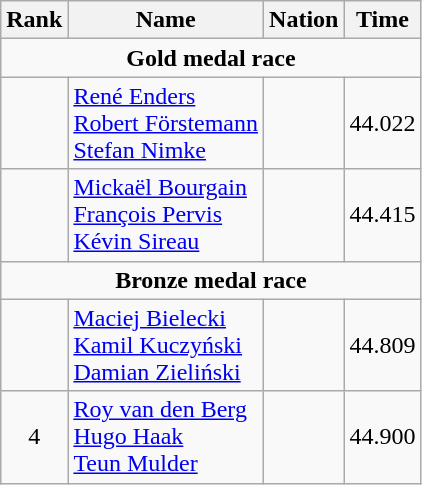<table class="wikitable" style="text-align:center">
<tr>
<th>Rank</th>
<th>Name</th>
<th>Nation</th>
<th>Time</th>
</tr>
<tr>
<td colspan=4><strong>Gold medal race</strong></td>
</tr>
<tr>
<td></td>
<td align=left><a href='#'>René Enders</a><br><a href='#'>Robert Förstemann</a><br><a href='#'>Stefan Nimke</a></td>
<td align=left></td>
<td>44.022</td>
</tr>
<tr>
<td></td>
<td align=left><a href='#'>Mickaël Bourgain</a><br><a href='#'>François Pervis</a><br><a href='#'>Kévin Sireau</a></td>
<td align=left></td>
<td>44.415</td>
</tr>
<tr>
<td colspan=4><strong>Bronze medal race</strong></td>
</tr>
<tr>
<td></td>
<td align=left><a href='#'>Maciej Bielecki</a><br><a href='#'>Kamil Kuczyński</a><br><a href='#'>Damian Zieliński</a></td>
<td align=left></td>
<td>44.809</td>
</tr>
<tr>
<td>4</td>
<td align=left><a href='#'>Roy van den Berg</a><br><a href='#'>Hugo Haak</a><br><a href='#'>Teun Mulder</a></td>
<td align=left></td>
<td>44.900</td>
</tr>
</table>
